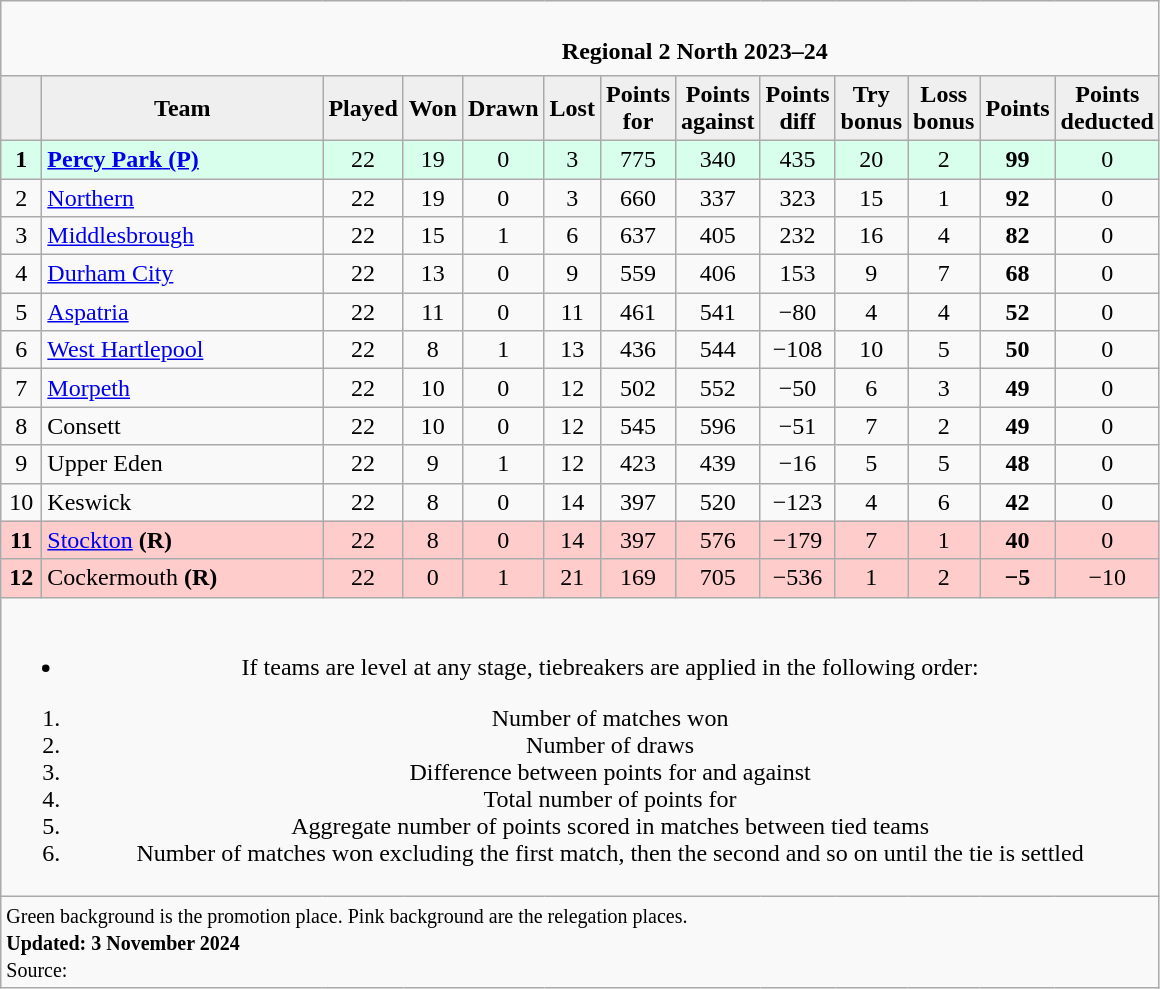<table class="wikitable" style="text-align: center;">
<tr>
<td colspan="15" cellpadding="0" cellspacing="0"><br><table border="0" width="100%" cellpadding="0" cellspacing="0">
<tr>
<td width=20% style="border:0px"></td>
<td style="border:0px"><strong>Regional 2 North 2023–24</strong></td>
</tr>
</table>
</td>
</tr>
<tr>
<th style="background:#efefef" width="20"></th>
<th style="background:#efefef" width="180">Team</th>
<th style="background:#efefef" width="20">Played</th>
<th style="background:#efefef" width="20">Won</th>
<th style="background:#efefef" width="20">Drawn</th>
<th style="background:#efefef" width="20">Lost</th>
<th style="background:#efefef" width="25">Points for</th>
<th style="background:#efefef" width="20">Points against</th>
<th style="background:#efefef" width="20">Points diff</th>
<th style="background:#efefef" width="20">Try bonus</th>
<th style="background:#efefef" width="20">Loss bonus</th>
<th style="background:#efefef" width="20">Points</th>
<th style="background:#efefef" width="20">Points deducted</th>
</tr>
<tr style="background:#d8ffeb; text-align:center">
<td><strong>1</strong></td>
<td style="text-align:left;"><a href='#'><strong>Percy Park</strong> <strong>(P)</strong></a></td>
<td>22</td>
<td>19</td>
<td>0</td>
<td>3</td>
<td>775</td>
<td>340</td>
<td>435</td>
<td>20</td>
<td>2</td>
<td><strong>99</strong></td>
<td>0</td>
</tr>
<tr>
<td>2</td>
<td style="text-align:left;"><a href='#'>Northern</a></td>
<td>22</td>
<td>19</td>
<td>0</td>
<td>3</td>
<td>660</td>
<td>337</td>
<td>323</td>
<td>15</td>
<td>1</td>
<td><strong>92</strong></td>
<td>0</td>
</tr>
<tr>
<td>3</td>
<td style="text-align:left;"><a href='#'>Middlesbrough</a></td>
<td>22</td>
<td>15</td>
<td>1</td>
<td>6</td>
<td>637</td>
<td>405</td>
<td>232</td>
<td>16</td>
<td>4</td>
<td><strong>82</strong></td>
<td>0</td>
</tr>
<tr>
<td>4</td>
<td style="text-align:left;"><a href='#'>Durham City</a></td>
<td>22</td>
<td>13</td>
<td>0</td>
<td>9</td>
<td>559</td>
<td>406</td>
<td>153</td>
<td>9</td>
<td>7</td>
<td><strong>68</strong></td>
<td>0</td>
</tr>
<tr>
<td>5</td>
<td style="text-align:left;"><a href='#'>Aspatria</a></td>
<td>22</td>
<td>11</td>
<td>0</td>
<td>11</td>
<td>461</td>
<td>541</td>
<td>−80</td>
<td>4</td>
<td>4</td>
<td><strong>52</strong></td>
<td>0</td>
</tr>
<tr>
<td>6</td>
<td style="text-align:left;"><a href='#'>West Hartlepool</a></td>
<td>22</td>
<td>8</td>
<td>1</td>
<td>13</td>
<td>436</td>
<td>544</td>
<td>−108</td>
<td>10</td>
<td>5</td>
<td><strong>50</strong></td>
<td>0</td>
</tr>
<tr>
<td>7</td>
<td style="text-align:left;"><a href='#'>Morpeth</a></td>
<td>22</td>
<td>10</td>
<td>0</td>
<td>12</td>
<td>502</td>
<td>552</td>
<td>−50</td>
<td>6</td>
<td>3</td>
<td><strong>49</strong></td>
<td>0</td>
</tr>
<tr>
<td>8</td>
<td style="text-align:left;">Consett</td>
<td>22</td>
<td>10</td>
<td>0</td>
<td>12</td>
<td>545</td>
<td>596</td>
<td>−51</td>
<td>7</td>
<td>2</td>
<td><strong>49</strong></td>
<td>0</td>
</tr>
<tr>
<td>9</td>
<td style="text-align:left;">Upper Eden</td>
<td>22</td>
<td>9</td>
<td>1</td>
<td>12</td>
<td>423</td>
<td>439</td>
<td>−16</td>
<td>5</td>
<td>5</td>
<td><strong>48</strong></td>
<td>0</td>
</tr>
<tr>
<td>10</td>
<td style="text-align:left;">Keswick</td>
<td>22</td>
<td>8</td>
<td>0</td>
<td>14</td>
<td>397</td>
<td>520</td>
<td>−123</td>
<td>4</td>
<td>6</td>
<td><strong>42</strong></td>
<td>0</td>
</tr>
<tr style="background-color:#ffcccc;">
<td><strong>11</strong></td>
<td style="text-align:left;"><a href='#'>Stockton</a> <strong>(R)</strong></td>
<td>22</td>
<td>8</td>
<td>0</td>
<td>14</td>
<td>397</td>
<td>576</td>
<td>−179</td>
<td>7</td>
<td>1</td>
<td><strong>40</strong></td>
<td>0</td>
</tr>
<tr style="background-color:#ffcccc;">
<td><strong>12</strong></td>
<td style="text-align:left;">Cockermouth <strong>(R)</strong></td>
<td>22</td>
<td>0</td>
<td>1</td>
<td>21</td>
<td>169</td>
<td>705</td>
<td>−536</td>
<td>1</td>
<td>2</td>
<td><strong>−5</strong></td>
<td>−10</td>
</tr>
<tr>
<td colspan="15"><br><ul><li>If teams are level at any stage, tiebreakers are applied in the following order:</li></ul><ol><li>Number of matches won</li><li>Number of draws</li><li>Difference between points for and against</li><li>Total number of points for</li><li>Aggregate number of points scored in matches between tied teams</li><li>Number of matches won excluding the first match, then the second and so on until the tie is settled</li></ol></td>
</tr>
<tr | style="text-align:left;" |>
<td colspan="15" style="border:0px"><small><span>Green background</span> is the promotion place. <span>Pink background</span> are the relegation places.<br><strong>Updated: 3 November 2024</strong><br> Source:</small></td>
</tr>
</table>
